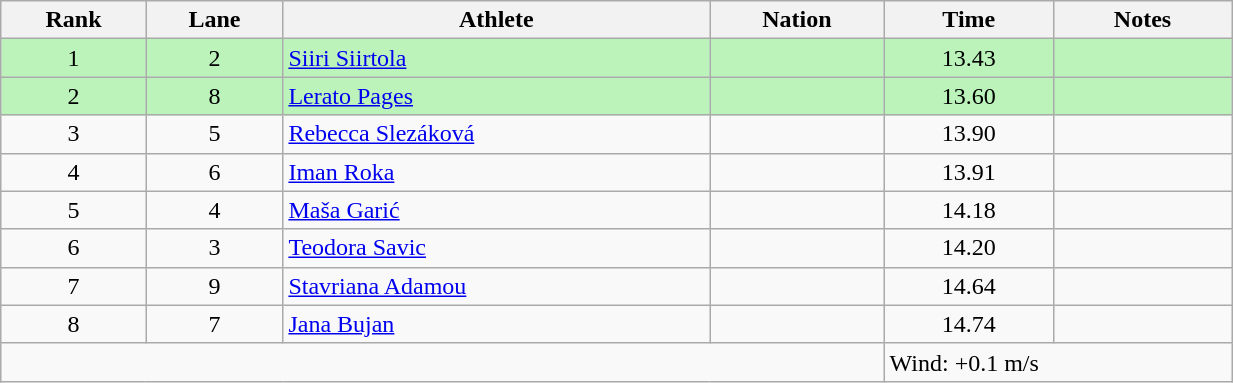<table class="wikitable sortable" style="text-align:center;width: 65%;">
<tr>
<th scope="col">Rank</th>
<th scope="col">Lane</th>
<th scope="col">Athlete</th>
<th scope="col">Nation</th>
<th scope="col">Time</th>
<th scope="col">Notes</th>
</tr>
<tr bgcolor=bbf3bb>
<td>1</td>
<td>2</td>
<td align=left><a href='#'>Siiri Siirtola</a></td>
<td align=left></td>
<td>13.43</td>
<td></td>
</tr>
<tr bgcolor=bbf3bb>
<td>2</td>
<td>8</td>
<td align=left><a href='#'>Lerato Pages</a></td>
<td align=left></td>
<td>13.60</td>
<td></td>
</tr>
<tr>
<td>3</td>
<td>5</td>
<td align=left><a href='#'>Rebecca Slezáková</a></td>
<td align=left></td>
<td>13.90</td>
<td></td>
</tr>
<tr>
<td>4</td>
<td>6</td>
<td align=left><a href='#'>Iman Roka</a></td>
<td align=left></td>
<td>13.91</td>
<td></td>
</tr>
<tr>
<td>5</td>
<td>4</td>
<td align=left><a href='#'>Maša Garić</a></td>
<td align=left></td>
<td>14.18</td>
<td></td>
</tr>
<tr>
<td>6</td>
<td>3</td>
<td align=left><a href='#'>Teodora Savic</a></td>
<td align=left></td>
<td>14.20</td>
<td></td>
</tr>
<tr>
<td>7</td>
<td>9</td>
<td align=left><a href='#'>Stavriana Adamou</a></td>
<td align=left></td>
<td>14.64</td>
<td></td>
</tr>
<tr>
<td>8</td>
<td>7</td>
<td align=left><a href='#'>Jana Bujan</a></td>
<td align=left></td>
<td>14.74</td>
<td></td>
</tr>
<tr class="sortbottom">
<td colspan="4"></td>
<td colspan="2" style="text-align:left;">Wind: +0.1 m/s</td>
</tr>
</table>
